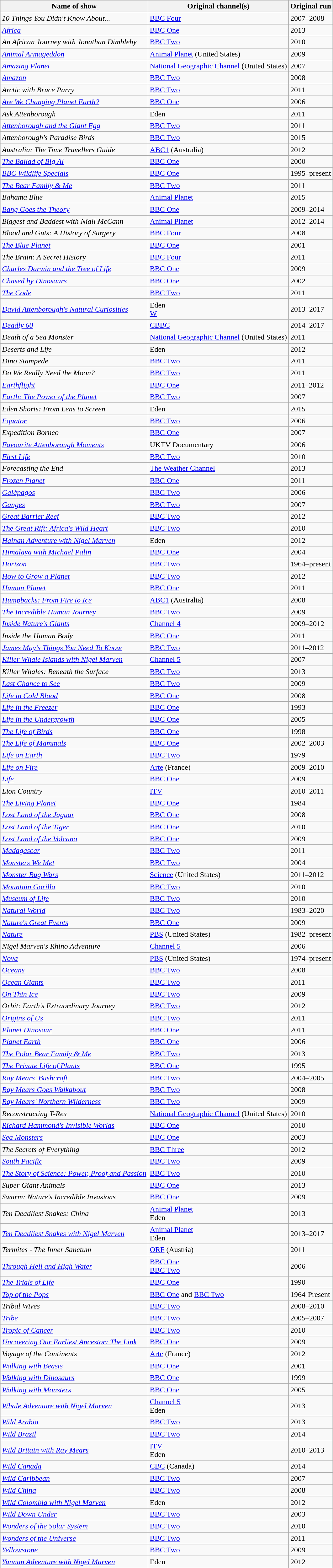<table class="wikitable sortable sticky-header">
<tr>
<th>Name of show</th>
<th>Original channel(s)</th>
<th>Original run</th>
</tr>
<tr>
<td><em>10 Things You Didn't Know About...</em></td>
<td><a href='#'>BBC Four</a></td>
<td>2007–2008</td>
</tr>
<tr>
<td><em><a href='#'>Africa</a></em></td>
<td><a href='#'>BBC One</a></td>
<td>2013</td>
</tr>
<tr>
<td><em>An African Journey with Jonathan Dimbleby</em></td>
<td><a href='#'>BBC Two</a></td>
<td>2010</td>
</tr>
<tr>
<td><em><a href='#'>Animal Armageddon</a></em></td>
<td><a href='#'>Animal Planet</a> (United States)</td>
<td>2009</td>
</tr>
<tr>
<td><em><a href='#'>Amazing Planet</a></em></td>
<td><a href='#'>National Geographic Channel</a> (United States)</td>
<td>2007</td>
</tr>
<tr>
<td><em><a href='#'>Amazon</a></em></td>
<td><a href='#'>BBC Two</a></td>
<td>2008</td>
</tr>
<tr>
<td><em>Arctic with Bruce Parry</em></td>
<td><a href='#'>BBC Two</a></td>
<td>2011</td>
</tr>
<tr>
<td><em><a href='#'>Are We Changing Planet Earth?</a></em></td>
<td><a href='#'>BBC One</a></td>
<td>2006</td>
</tr>
<tr>
<td><em>Ask Attenborough</em></td>
<td>Eden</td>
<td>2011</td>
</tr>
<tr>
<td><em><a href='#'>Attenborough and the Giant Egg</a></em></td>
<td><a href='#'>BBC Two</a></td>
<td>2011</td>
</tr>
<tr>
<td><em>Attenborough's Paradise Birds</em></td>
<td><a href='#'>BBC Two</a></td>
<td>2015</td>
</tr>
<tr>
<td><em>Australia: The Time Travellers Guide</em></td>
<td><a href='#'>ABC1</a> (Australia)</td>
<td>2012</td>
</tr>
<tr>
<td><em><a href='#'>The Ballad of Big Al</a></em></td>
<td><a href='#'>BBC One</a></td>
<td>2000</td>
</tr>
<tr>
<td><em><a href='#'>BBC Wildlife Specials</a></em></td>
<td><a href='#'>BBC One</a></td>
<td>1995–present</td>
</tr>
<tr>
<td><em><a href='#'>The Bear Family & Me</a></em></td>
<td><a href='#'>BBC Two</a></td>
<td>2011</td>
</tr>
<tr>
<td><em>Bahama Blue</em></td>
<td><a href='#'>Animal Planet</a></td>
<td>2015</td>
</tr>
<tr>
<td><em><a href='#'>Bang Goes the Theory</a></em></td>
<td><a href='#'>BBC One</a></td>
<td>2009–2014</td>
</tr>
<tr>
<td><em>Biggest and Baddest with Niall McCann</em></td>
<td><a href='#'>Animal Planet</a></td>
<td>2012–2014</td>
</tr>
<tr>
<td><em>Blood and Guts: A History of Surgery</em></td>
<td><a href='#'>BBC Four</a></td>
<td>2008</td>
</tr>
<tr>
<td><em><a href='#'>The Blue Planet</a></em></td>
<td><a href='#'>BBC One</a></td>
<td>2001</td>
</tr>
<tr>
<td><em>The Brain: A Secret History</em></td>
<td><a href='#'>BBC Four</a></td>
<td>2011</td>
</tr>
<tr>
<td><em><a href='#'>Charles Darwin and the Tree of Life</a></em></td>
<td><a href='#'>BBC One</a></td>
<td>2009</td>
</tr>
<tr>
<td><em><a href='#'>Chased by Dinosaurs</a></em></td>
<td><a href='#'>BBC One</a></td>
<td>2002</td>
</tr>
<tr>
<td><em><a href='#'>The Code</a></em></td>
<td><a href='#'>BBC Two</a></td>
<td>2011</td>
</tr>
<tr>
<td><em><a href='#'>David Attenborough's Natural Curiosities</a></em></td>
<td>Eden<br><a href='#'>W</a></td>
<td>2013–2017</td>
</tr>
<tr>
<td><em><a href='#'>Deadly 60</a></em></td>
<td><a href='#'>CBBC</a></td>
<td>2014–2017</td>
</tr>
<tr>
<td><em>Death of a Sea Monster</em></td>
<td><a href='#'>National Geographic Channel</a> (United States)</td>
<td>2011</td>
</tr>
<tr>
<td><em>Deserts and Life</em></td>
<td>Eden</td>
<td>2012</td>
</tr>
<tr>
<td><em>Dino Stampede</em></td>
<td><a href='#'>BBC Two</a></td>
<td>2011</td>
</tr>
<tr>
<td><em>Do We Really Need the Moon?</em></td>
<td><a href='#'>BBC Two</a></td>
<td>2011</td>
</tr>
<tr>
<td><em><a href='#'>Earthflight</a></em></td>
<td><a href='#'>BBC One</a></td>
<td>2011–2012</td>
</tr>
<tr>
<td><em><a href='#'>Earth: The Power of the Planet</a></em></td>
<td><a href='#'>BBC Two</a></td>
<td>2007</td>
</tr>
<tr>
<td><em>Eden Shorts: From Lens to Screen</em></td>
<td>Eden</td>
<td>2015</td>
</tr>
<tr>
<td><em><a href='#'>Equator</a></em></td>
<td><a href='#'>BBC Two</a></td>
<td>2006</td>
</tr>
<tr>
<td><em>Expedition Borneo</em></td>
<td><a href='#'>BBC One</a></td>
<td>2007</td>
</tr>
<tr>
<td><em><a href='#'>Favourite Attenborough Moments</a></em></td>
<td>UKTV Documentary</td>
<td>2006</td>
</tr>
<tr>
<td><em><a href='#'>First Life</a></em></td>
<td><a href='#'>BBC Two</a></td>
<td>2010</td>
</tr>
<tr>
<td><em>Forecasting the End</em></td>
<td><a href='#'>The Weather Channel</a></td>
<td>2013</td>
</tr>
<tr>
<td><em><a href='#'>Frozen Planet</a></em></td>
<td><a href='#'>BBC One</a></td>
<td>2011</td>
</tr>
<tr>
<td><em><a href='#'>Galápagos</a></em></td>
<td><a href='#'>BBC Two</a></td>
<td>2006</td>
</tr>
<tr>
<td><em><a href='#'>Ganges</a></em></td>
<td><a href='#'>BBC Two</a></td>
<td>2007</td>
</tr>
<tr>
<td><em><a href='#'>Great Barrier Reef</a></em></td>
<td><a href='#'>BBC Two</a></td>
<td>2012</td>
</tr>
<tr>
<td><em><a href='#'>The Great Rift: Africa's Wild Heart</a></em></td>
<td><a href='#'>BBC Two</a></td>
<td>2010</td>
</tr>
<tr>
<td><em><a href='#'>Hainan Adventure with Nigel Marven</a></em></td>
<td>Eden</td>
<td>2012</td>
</tr>
<tr>
<td><em><a href='#'>Himalaya with Michael Palin</a></em></td>
<td><a href='#'>BBC One</a></td>
<td>2004</td>
</tr>
<tr>
<td><em><a href='#'>Horizon</a></em></td>
<td><a href='#'>BBC Two</a></td>
<td>1964–present</td>
</tr>
<tr>
<td><em><a href='#'>How to Grow a Planet</a></em></td>
<td><a href='#'>BBC Two</a></td>
<td>2012</td>
</tr>
<tr>
<td><em><a href='#'>Human Planet</a></em></td>
<td><a href='#'>BBC One</a></td>
<td>2011</td>
</tr>
<tr>
<td><em><a href='#'>Humpbacks: From Fire to Ice</a></em></td>
<td><a href='#'>ABC1</a> (Australia)</td>
<td>2008</td>
</tr>
<tr>
<td><em><a href='#'>The Incredible Human Journey</a></em></td>
<td><a href='#'>BBC Two</a></td>
<td>2009</td>
</tr>
<tr>
<td><em><a href='#'>Inside Nature's Giants</a></em></td>
<td><a href='#'>Channel 4</a></td>
<td>2009–2012</td>
</tr>
<tr>
<td><em>Inside the Human Body</em></td>
<td><a href='#'>BBC One</a></td>
<td>2011</td>
</tr>
<tr>
<td><em><a href='#'>James May's Things You Need To Know</a></em></td>
<td><a href='#'>BBC Two</a></td>
<td>2011–2012</td>
</tr>
<tr>
<td><em><a href='#'>Killer Whale Islands with Nigel Marven</a></em></td>
<td><a href='#'>Channel 5</a></td>
<td>2007</td>
</tr>
<tr>
<td><em>Killer Whales: Beneath the Surface</em></td>
<td><a href='#'>BBC Two</a></td>
<td>2013</td>
</tr>
<tr>
<td><em><a href='#'>Last Chance to See</a></em></td>
<td><a href='#'>BBC Two</a></td>
<td>2009</td>
</tr>
<tr>
<td><em><a href='#'>Life in Cold Blood</a></em></td>
<td><a href='#'>BBC One</a></td>
<td>2008</td>
</tr>
<tr>
<td><em><a href='#'>Life in the Freezer</a></em></td>
<td><a href='#'>BBC One</a></td>
<td>1993</td>
</tr>
<tr>
<td><em><a href='#'>Life in the Undergrowth</a></em></td>
<td><a href='#'>BBC One</a></td>
<td>2005</td>
</tr>
<tr>
<td><em><a href='#'>The Life of Birds</a></em></td>
<td><a href='#'>BBC One</a></td>
<td>1998</td>
</tr>
<tr>
<td><em><a href='#'>The Life of Mammals</a></em></td>
<td><a href='#'>BBC One</a></td>
<td>2002–2003</td>
</tr>
<tr>
<td><em><a href='#'>Life on Earth</a></em></td>
<td><a href='#'>BBC Two</a></td>
<td>1979</td>
</tr>
<tr>
<td><em><a href='#'>Life on Fire</a></em></td>
<td><a href='#'>Arte</a> (France)</td>
<td>2009–2010</td>
</tr>
<tr>
<td><em><a href='#'>Life</a></em></td>
<td><a href='#'>BBC One</a></td>
<td>2009</td>
</tr>
<tr>
<td><em>Lion Country</em></td>
<td><a href='#'>ITV</a></td>
<td>2010–2011</td>
</tr>
<tr>
<td><em><a href='#'>The Living Planet</a></em></td>
<td><a href='#'>BBC One</a></td>
<td>1984</td>
</tr>
<tr>
<td><em><a href='#'>Lost Land of the Jaguar</a></em></td>
<td><a href='#'>BBC One</a></td>
<td>2008</td>
</tr>
<tr>
<td><em><a href='#'>Lost Land of the Tiger</a></em></td>
<td><a href='#'>BBC One</a></td>
<td>2010</td>
</tr>
<tr>
<td><em><a href='#'>Lost Land of the Volcano</a></em></td>
<td><a href='#'>BBC One</a></td>
<td>2009</td>
</tr>
<tr>
<td><em><a href='#'>Madagascar</a></em></td>
<td><a href='#'>BBC Two</a></td>
<td>2011</td>
</tr>
<tr>
<td><em><a href='#'>Monsters We Met</a></em></td>
<td><a href='#'>BBC Two</a></td>
<td>2004</td>
</tr>
<tr>
<td><em><a href='#'>Monster Bug Wars</a></em></td>
<td><a href='#'>Science</a> (United States)</td>
<td>2011–2012</td>
</tr>
<tr>
<td><em><a href='#'>Mountain Gorilla</a></em></td>
<td><a href='#'>BBC Two</a></td>
<td>2010</td>
</tr>
<tr>
<td><em><a href='#'>Museum of Life</a></em></td>
<td><a href='#'>BBC Two</a></td>
<td>2010</td>
</tr>
<tr>
<td><em><a href='#'>Natural World</a></em></td>
<td><a href='#'>BBC Two</a></td>
<td>1983–2020</td>
</tr>
<tr>
<td><em><a href='#'>Nature's Great Events</a></em></td>
<td><a href='#'>BBC One</a></td>
<td>2009</td>
</tr>
<tr>
<td><em><a href='#'>Nature</a></em></td>
<td><a href='#'>PBS</a> (United States)</td>
<td>1982–present</td>
</tr>
<tr>
<td><em>Nigel Marven's Rhino Adventure</em></td>
<td><a href='#'>Channel 5</a></td>
<td>2006</td>
</tr>
<tr>
<td><em><a href='#'>Nova</a></em></td>
<td><a href='#'>PBS</a> (United States)</td>
<td>1974–present</td>
</tr>
<tr>
<td><em><a href='#'>Oceans</a></em></td>
<td><a href='#'>BBC Two</a></td>
<td>2008</td>
</tr>
<tr>
<td><em><a href='#'>Ocean Giants</a></em></td>
<td><a href='#'>BBC Two</a></td>
<td>2011</td>
</tr>
<tr>
<td><em><a href='#'>On Thin Ice</a></em></td>
<td><a href='#'>BBC Two</a></td>
<td>2009</td>
</tr>
<tr>
<td><em>Orbit: Earth's Extraordinary Journey</em></td>
<td><a href='#'>BBC Two</a></td>
<td>2012</td>
</tr>
<tr>
<td><em><a href='#'>Origins of Us</a></em></td>
<td><a href='#'>BBC Two</a></td>
<td>2011</td>
</tr>
<tr>
<td><em><a href='#'>Planet Dinosaur</a></em></td>
<td><a href='#'>BBC One</a></td>
<td>2011</td>
</tr>
<tr>
<td><em><a href='#'>Planet Earth</a></em></td>
<td><a href='#'>BBC One</a></td>
<td>2006</td>
</tr>
<tr>
<td><em><a href='#'>The Polar Bear Family & Me</a></em></td>
<td><a href='#'>BBC Two</a></td>
<td>2013</td>
</tr>
<tr>
<td><em><a href='#'>The Private Life of Plants</a></em></td>
<td><a href='#'>BBC One</a></td>
<td>1995</td>
</tr>
<tr>
<td><em><a href='#'>Ray Mears' Bushcraft</a></em></td>
<td><a href='#'>BBC Two</a></td>
<td>2004–2005</td>
</tr>
<tr>
<td><em><a href='#'>Ray Mears Goes Walkabout</a></em></td>
<td><a href='#'>BBC Two</a></td>
<td>2008</td>
</tr>
<tr>
<td><em><a href='#'>Ray Mears' Northern Wilderness</a></em></td>
<td><a href='#'>BBC Two</a></td>
<td>2009</td>
</tr>
<tr>
<td><em>Reconstructing T-Rex</em></td>
<td><a href='#'>National Geographic Channel</a> (United States)</td>
<td>2010</td>
</tr>
<tr>
<td><em><a href='#'>Richard Hammond's Invisible Worlds</a></em></td>
<td><a href='#'>BBC One</a></td>
<td>2010</td>
</tr>
<tr>
<td><em><a href='#'>Sea Monsters</a></em></td>
<td><a href='#'>BBC One</a></td>
<td>2003</td>
</tr>
<tr>
<td><em>The Secrets of Everything</em></td>
<td><a href='#'>BBC Three</a></td>
<td>2012</td>
</tr>
<tr>
<td><em><a href='#'>South Pacific</a></em></td>
<td><a href='#'>BBC Two</a></td>
<td>2009</td>
</tr>
<tr>
<td><em><a href='#'>The Story of Science: Power, Proof and Passion</a></em></td>
<td><a href='#'>BBC Two</a></td>
<td>2010</td>
</tr>
<tr>
<td><em>Super Giant Animals</em></td>
<td><a href='#'>BBC One</a></td>
<td>2013</td>
</tr>
<tr>
<td><em>Swarm: Nature's Incredible Invasions</em></td>
<td><a href='#'>BBC One</a></td>
<td>2009</td>
</tr>
<tr>
<td><em>Ten Deadliest Snakes: China</em></td>
<td><a href='#'>Animal Planet</a><br>Eden</td>
<td>2013</td>
</tr>
<tr>
<td><em><a href='#'>Ten Deadliest Snakes with Nigel Marven</a></em></td>
<td><a href='#'>Animal Planet</a><br>Eden</td>
<td>2013–2017</td>
</tr>
<tr>
<td><em>Termites - The Inner Sanctum</em></td>
<td><a href='#'>ORF</a> (Austria)</td>
<td>2011</td>
</tr>
<tr>
<td><em><a href='#'>Through Hell and High Water</a></em></td>
<td><a href='#'>BBC One</a><br><a href='#'>BBC Two</a></td>
<td>2006</td>
</tr>
<tr>
<td><em><a href='#'>The Trials of Life</a></em></td>
<td><a href='#'>BBC One</a></td>
<td>1990</td>
</tr>
<tr>
<td><em><a href='#'>Top of the Pops</a></em></td>
<td><a href='#'>BBC One</a> and <a href='#'>BBC Two</a></td>
<td>1964-Present</td>
</tr>
<tr>
<td><em>Tribal Wives</em></td>
<td><a href='#'>BBC Two</a></td>
<td>2008–2010</td>
</tr>
<tr>
<td><em><a href='#'>Tribe</a></em></td>
<td><a href='#'>BBC Two</a></td>
<td>2005–2007</td>
</tr>
<tr>
<td><em><a href='#'>Tropic of Cancer</a></em></td>
<td><a href='#'>BBC Two</a></td>
<td>2010</td>
</tr>
<tr>
<td><em><a href='#'>Uncovering Our Earliest Ancestor: The Link</a></em></td>
<td><a href='#'>BBC One</a></td>
<td>2009</td>
</tr>
<tr>
<td><em>Voyage of the Continents</em></td>
<td><a href='#'>Arte</a> (France)</td>
<td>2012</td>
</tr>
<tr>
<td><em><a href='#'>Walking with Beasts</a></em></td>
<td><a href='#'>BBC One</a></td>
<td>2001</td>
</tr>
<tr>
<td><em><a href='#'>Walking with Dinosaurs</a></em></td>
<td><a href='#'>BBC One</a></td>
<td>1999</td>
</tr>
<tr>
<td><em><a href='#'>Walking with Monsters</a></em></td>
<td><a href='#'>BBC One</a></td>
<td>2005</td>
</tr>
<tr>
<td><em><a href='#'>Whale Adventure with Nigel Marven</a></em></td>
<td><a href='#'>Channel 5</a><br>Eden</td>
<td>2013</td>
</tr>
<tr>
<td><em><a href='#'>Wild Arabia</a></em></td>
<td><a href='#'>BBC Two</a></td>
<td>2013</td>
</tr>
<tr>
<td><em><a href='#'>Wild Brazil</a></em></td>
<td><a href='#'>BBC Two</a></td>
<td>2014</td>
</tr>
<tr>
<td><em><a href='#'>Wild Britain with Ray Mears</a></em></td>
<td><a href='#'>ITV</a><br>Eden</td>
<td>2010–2013</td>
</tr>
<tr>
<td><em><a href='#'>Wild Canada</a></em></td>
<td><a href='#'>CBC</a> (Canada)</td>
<td>2014</td>
</tr>
<tr>
<td><em><a href='#'>Wild Caribbean</a></em></td>
<td><a href='#'>BBC Two</a></td>
<td>2007</td>
</tr>
<tr>
<td><em><a href='#'>Wild China</a></em></td>
<td><a href='#'>BBC Two</a></td>
<td>2008</td>
</tr>
<tr>
<td><em><a href='#'>Wild Colombia with Nigel Marven</a></em></td>
<td>Eden</td>
<td>2012</td>
</tr>
<tr>
<td><em><a href='#'>Wild Down Under</a></em></td>
<td><a href='#'>BBC Two</a></td>
<td>2003</td>
</tr>
<tr>
<td><em><a href='#'>Wonders of the Solar System</a></em></td>
<td><a href='#'>BBC Two</a></td>
<td>2010</td>
</tr>
<tr>
<td><em><a href='#'>Wonders of the Universe</a></em></td>
<td><a href='#'>BBC Two</a></td>
<td>2011</td>
</tr>
<tr>
<td><em><a href='#'>Yellowstone</a></em></td>
<td><a href='#'>BBC Two</a></td>
<td>2009</td>
</tr>
<tr>
<td><em><a href='#'>Yunnan Adventure with Nigel Marven</a></em></td>
<td>Eden</td>
<td>2012</td>
</tr>
</table>
